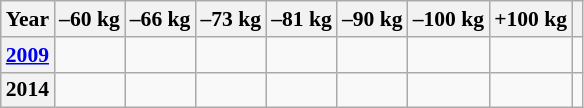<table class="wikitable" style="font-size:90%;">
<tr>
<th>Year</th>
<th>–60 kg</th>
<th>–66 kg</th>
<th>–73 kg</th>
<th>–81 kg</th>
<th>–90 kg</th>
<th>–100 kg</th>
<th>+100 kg</th>
<th></th>
</tr>
<tr>
<th><a href='#'>2009</a></th>
<td></td>
<td></td>
<td></td>
<td></td>
<td></td>
<td></td>
<td></td>
<td></td>
</tr>
<tr>
<th>2014</th>
<td></td>
<td></td>
<td></td>
<td></td>
<td></td>
<td></td>
<td></td>
<td></td>
</tr>
</table>
